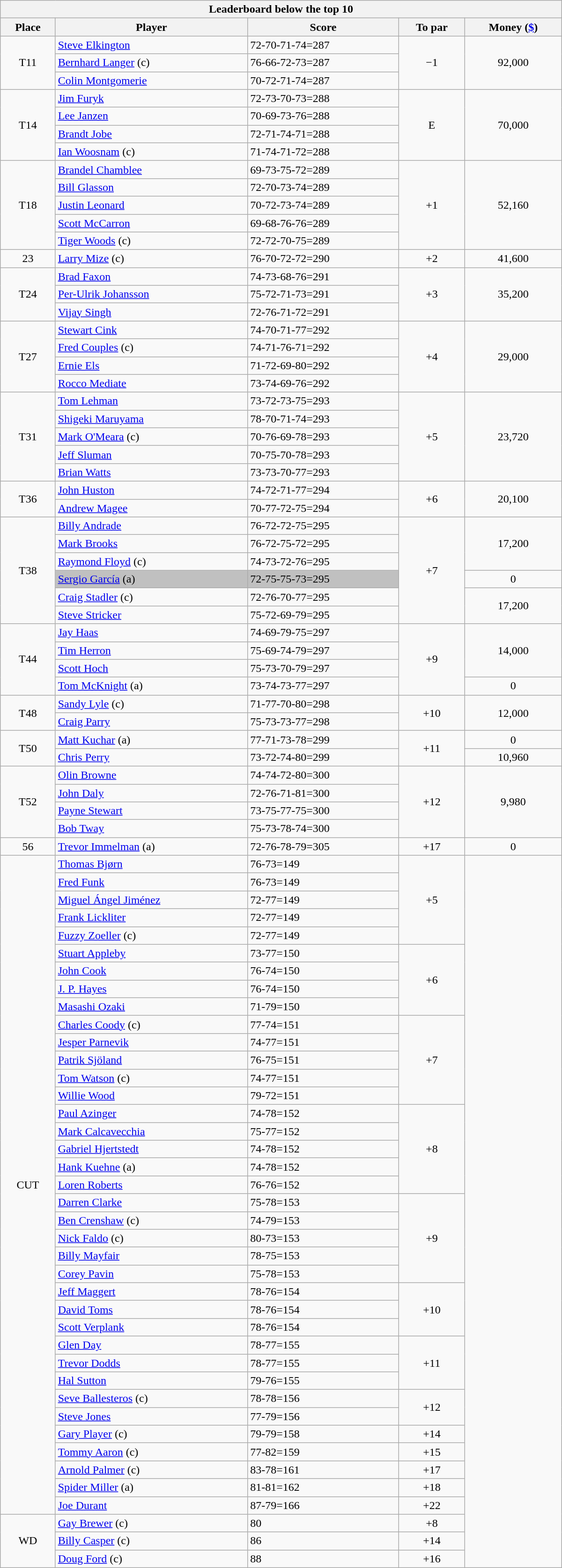<table class="collapsible collapsed wikitable" style="width:50em;margin-top:-1px;">
<tr>
<th scope="col" colspan="6">Leaderboard below the top 10</th>
</tr>
<tr>
<th>Place</th>
<th>Player</th>
<th>Score</th>
<th>To par</th>
<th>Money (<a href='#'>$</a>)</th>
</tr>
<tr>
<td rowspan=3 align=center>T11</td>
<td> <a href='#'>Steve Elkington</a></td>
<td>72-70-71-74=287</td>
<td rowspan=3 align=center>−1</td>
<td rowspan=3 align=center>92,000</td>
</tr>
<tr>
<td> <a href='#'>Bernhard Langer</a> (c)</td>
<td>76-66-72-73=287</td>
</tr>
<tr>
<td> <a href='#'>Colin Montgomerie</a></td>
<td>70-72-71-74=287</td>
</tr>
<tr>
<td rowspan=4 align=center>T14</td>
<td> <a href='#'>Jim Furyk</a></td>
<td>72-73-70-73=288</td>
<td rowspan=4 align=center>E</td>
<td rowspan=4 align=center>70,000</td>
</tr>
<tr>
<td> <a href='#'>Lee Janzen</a></td>
<td>70-69-73-76=288</td>
</tr>
<tr>
<td> <a href='#'>Brandt Jobe</a></td>
<td>72-71-74-71=288</td>
</tr>
<tr>
<td> <a href='#'>Ian Woosnam</a> (c)</td>
<td>71-74-71-72=288</td>
</tr>
<tr>
<td rowspan=5 align=center>T18</td>
<td> <a href='#'>Brandel Chamblee</a></td>
<td>69-73-75-72=289</td>
<td rowspan=5 align=center>+1</td>
<td rowspan=5 align=center>52,160</td>
</tr>
<tr>
<td> <a href='#'>Bill Glasson</a></td>
<td>72-70-73-74=289</td>
</tr>
<tr>
<td> <a href='#'>Justin Leonard</a></td>
<td>70-72-73-74=289</td>
</tr>
<tr>
<td> <a href='#'>Scott McCarron</a></td>
<td>69-68-76-76=289</td>
</tr>
<tr>
<td> <a href='#'>Tiger Woods</a> (c)</td>
<td>72-72-70-75=289</td>
</tr>
<tr>
<td align=center>23</td>
<td> <a href='#'>Larry Mize</a> (c)</td>
<td>76-70-72-72=290</td>
<td align=center>+2</td>
<td align=center>41,600</td>
</tr>
<tr>
<td rowspan=3 align=center>T24</td>
<td> <a href='#'>Brad Faxon</a></td>
<td>74-73-68-76=291</td>
<td rowspan=3 align=center>+3</td>
<td rowspan=3 align=center>35,200</td>
</tr>
<tr>
<td> <a href='#'>Per-Ulrik Johansson</a></td>
<td>75-72-71-73=291</td>
</tr>
<tr>
<td> <a href='#'>Vijay Singh</a></td>
<td>72-76-71-72=291</td>
</tr>
<tr>
<td rowspan=4 align=center>T27</td>
<td> <a href='#'>Stewart Cink</a></td>
<td>74-70-71-77=292</td>
<td rowspan=4 align=center>+4</td>
<td rowspan=4 align=center>29,000</td>
</tr>
<tr>
<td> <a href='#'>Fred Couples</a> (c)</td>
<td>74-71-76-71=292</td>
</tr>
<tr>
<td> <a href='#'>Ernie Els</a></td>
<td>71-72-69-80=292</td>
</tr>
<tr>
<td> <a href='#'>Rocco Mediate</a></td>
<td>73-74-69-76=292</td>
</tr>
<tr>
<td rowspan=5 align=center>T31</td>
<td> <a href='#'>Tom Lehman</a></td>
<td>73-72-73-75=293</td>
<td rowspan=5 align=center>+5</td>
<td rowspan=5 align=center>23,720</td>
</tr>
<tr>
<td> <a href='#'>Shigeki Maruyama</a></td>
<td>78-70-71-74=293</td>
</tr>
<tr>
<td> <a href='#'>Mark O'Meara</a> (c)</td>
<td>70-76-69-78=293</td>
</tr>
<tr>
<td> <a href='#'>Jeff Sluman</a></td>
<td>70-75-70-78=293</td>
</tr>
<tr>
<td> <a href='#'>Brian Watts</a></td>
<td>73-73-70-77=293</td>
</tr>
<tr>
<td rowspan=2 align=center>T36</td>
<td> <a href='#'>John Huston</a></td>
<td>74-72-71-77=294</td>
<td rowspan=2 align=center>+6</td>
<td rowspan=2 align=center>20,100</td>
</tr>
<tr>
<td> <a href='#'>Andrew Magee</a></td>
<td>70-77-72-75=294</td>
</tr>
<tr>
<td rowspan=6 align=center>T38</td>
<td> <a href='#'>Billy Andrade</a></td>
<td>76-72-72-75=295</td>
<td rowspan=6 align=center>+7</td>
<td rowspan=3 align=center>17,200</td>
</tr>
<tr>
<td> <a href='#'>Mark Brooks</a></td>
<td>76-72-75-72=295</td>
</tr>
<tr>
<td> <a href='#'>Raymond Floyd</a> (c)</td>
<td>74-73-72-76=295</td>
</tr>
<tr>
<td style="background:silver"> <a href='#'>Sergio García</a> (a)</td>
<td style="background:silver">72-75-75-73=295</td>
<td align=center>0</td>
</tr>
<tr>
<td> <a href='#'>Craig Stadler</a> (c)</td>
<td>72-76-70-77=295</td>
<td rowspan=2 align=center>17,200</td>
</tr>
<tr>
<td> <a href='#'>Steve Stricker</a></td>
<td>75-72-69-79=295</td>
</tr>
<tr>
<td rowspan=4 align=center>T44</td>
<td> <a href='#'>Jay Haas</a></td>
<td>74-69-79-75=297</td>
<td rowspan=4 align=center>+9</td>
<td rowspan=3 align=center>14,000</td>
</tr>
<tr>
<td> <a href='#'>Tim Herron</a></td>
<td>75-69-74-79=297</td>
</tr>
<tr>
<td> <a href='#'>Scott Hoch</a></td>
<td>75-73-70-79=297</td>
</tr>
<tr>
<td> <a href='#'>Tom McKnight</a> (a)</td>
<td>73-74-73-77=297</td>
<td align=center>0</td>
</tr>
<tr>
<td rowspan=2 align=center>T48</td>
<td> <a href='#'>Sandy Lyle</a> (c)</td>
<td>71-77-70-80=298</td>
<td rowspan=2 align=center>+10</td>
<td rowspan=2 align=center>12,000</td>
</tr>
<tr>
<td> <a href='#'>Craig Parry</a></td>
<td>75-73-73-77=298</td>
</tr>
<tr>
<td rowspan=2 align=center>T50</td>
<td> <a href='#'>Matt Kuchar</a> (a)</td>
<td>77-71-73-78=299</td>
<td rowspan=2 align=center>+11</td>
<td align=center>0</td>
</tr>
<tr>
<td> <a href='#'>Chris Perry</a></td>
<td>73-72-74-80=299</td>
<td align=center>10,960</td>
</tr>
<tr>
<td rowspan=4 align=center>T52</td>
<td> <a href='#'>Olin Browne</a></td>
<td>74-74-72-80=300</td>
<td rowspan=4 align=center>+12</td>
<td rowspan=4 align=center>9,980</td>
</tr>
<tr>
<td> <a href='#'>John Daly</a></td>
<td>72-76-71-81=300</td>
</tr>
<tr>
<td> <a href='#'>Payne Stewart</a></td>
<td>73-75-77-75=300</td>
</tr>
<tr>
<td> <a href='#'>Bob Tway</a></td>
<td>75-73-78-74=300</td>
</tr>
<tr>
<td align=center>56</td>
<td> <a href='#'>Trevor Immelman</a> (a)</td>
<td>72-76-78-79=305</td>
<td align=center>+17</td>
<td align=center>0</td>
</tr>
<tr>
<td rowspan=37 align=center>CUT</td>
<td> <a href='#'>Thomas Bjørn</a></td>
<td>76-73=149</td>
<td rowspan=5 align=center>+5</td>
<td rowspan=40 align=center></td>
</tr>
<tr>
<td> <a href='#'>Fred Funk</a></td>
<td>76-73=149</td>
</tr>
<tr>
<td> <a href='#'>Miguel Ángel Jiménez</a></td>
<td>72-77=149</td>
</tr>
<tr>
<td> <a href='#'>Frank Lickliter</a></td>
<td>72-77=149</td>
</tr>
<tr>
<td> <a href='#'>Fuzzy Zoeller</a> (c)</td>
<td>72-77=149</td>
</tr>
<tr>
<td> <a href='#'>Stuart Appleby</a></td>
<td>73-77=150</td>
<td rowspan=4 align=center>+6</td>
</tr>
<tr>
<td> <a href='#'>John Cook</a></td>
<td>76-74=150</td>
</tr>
<tr>
<td> <a href='#'>J. P. Hayes</a></td>
<td>76-74=150</td>
</tr>
<tr>
<td> <a href='#'>Masashi Ozaki</a></td>
<td>71-79=150</td>
</tr>
<tr>
<td> <a href='#'>Charles Coody</a> (c)</td>
<td>77-74=151</td>
<td rowspan=5 align=center>+7</td>
</tr>
<tr>
<td> <a href='#'>Jesper Parnevik</a></td>
<td>74-77=151</td>
</tr>
<tr>
<td> <a href='#'>Patrik Sjöland</a></td>
<td>76-75=151</td>
</tr>
<tr>
<td> <a href='#'>Tom Watson</a> (c)</td>
<td>74-77=151</td>
</tr>
<tr>
<td> <a href='#'>Willie Wood</a></td>
<td>79-72=151</td>
</tr>
<tr>
<td> <a href='#'>Paul Azinger</a></td>
<td>74-78=152</td>
<td rowspan=5 align=center>+8</td>
</tr>
<tr>
<td> <a href='#'>Mark Calcavecchia</a></td>
<td>75-77=152</td>
</tr>
<tr>
<td> <a href='#'>Gabriel Hjertstedt</a></td>
<td>74-78=152</td>
</tr>
<tr>
<td> <a href='#'>Hank Kuehne</a> (a)</td>
<td>74-78=152</td>
</tr>
<tr>
<td> <a href='#'>Loren Roberts</a></td>
<td>76-76=152</td>
</tr>
<tr>
<td> <a href='#'>Darren Clarke</a></td>
<td>75-78=153</td>
<td rowspan=5 align=center>+9</td>
</tr>
<tr>
<td> <a href='#'>Ben Crenshaw</a> (c)</td>
<td>74-79=153</td>
</tr>
<tr>
<td> <a href='#'>Nick Faldo</a> (c)</td>
<td>80-73=153</td>
</tr>
<tr>
<td> <a href='#'>Billy Mayfair</a></td>
<td>78-75=153</td>
</tr>
<tr>
<td> <a href='#'>Corey Pavin</a></td>
<td>75-78=153</td>
</tr>
<tr>
<td> <a href='#'>Jeff Maggert</a></td>
<td>78-76=154</td>
<td rowspan=3 align=center>+10</td>
</tr>
<tr>
<td> <a href='#'>David Toms</a></td>
<td>78-76=154</td>
</tr>
<tr>
<td> <a href='#'>Scott Verplank</a></td>
<td>78-76=154</td>
</tr>
<tr>
<td> <a href='#'>Glen Day</a></td>
<td>78-77=155</td>
<td rowspan=3 align=center>+11</td>
</tr>
<tr>
<td> <a href='#'>Trevor Dodds</a></td>
<td>78-77=155</td>
</tr>
<tr>
<td> <a href='#'>Hal Sutton</a></td>
<td>79-76=155</td>
</tr>
<tr>
<td> <a href='#'>Seve Ballesteros</a> (c)</td>
<td>78-78=156</td>
<td rowspan=2 align=center>+12</td>
</tr>
<tr>
<td> <a href='#'>Steve Jones</a></td>
<td>77-79=156</td>
</tr>
<tr>
<td> <a href='#'>Gary Player</a> (c)</td>
<td>79-79=158</td>
<td align=center>+14</td>
</tr>
<tr>
<td> <a href='#'>Tommy Aaron</a> (c)</td>
<td>77-82=159</td>
<td align=center>+15</td>
</tr>
<tr>
<td> <a href='#'>Arnold Palmer</a> (c)</td>
<td>83-78=161</td>
<td align=center>+17</td>
</tr>
<tr>
<td> <a href='#'>Spider Miller</a> (a)</td>
<td>81-81=162</td>
<td align=center>+18</td>
</tr>
<tr>
<td> <a href='#'>Joe Durant</a></td>
<td>87-79=166</td>
<td align=center>+22</td>
</tr>
<tr>
<td rowspan=3 align=center>WD</td>
<td> <a href='#'>Gay Brewer</a> (c)</td>
<td>80</td>
<td align=center>+8</td>
</tr>
<tr>
<td> <a href='#'>Billy Casper</a> (c)</td>
<td>86</td>
<td align=center>+14</td>
</tr>
<tr>
<td> <a href='#'>Doug Ford</a> (c)</td>
<td>88</td>
<td align=center>+16</td>
</tr>
</table>
